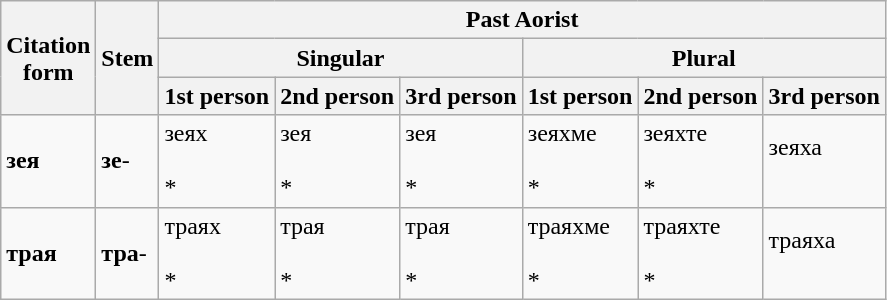<table class="wikitable">
<tr>
<th rowspan="3">Citation<br>form</th>
<th rowspan="3">Stem</th>
<th colspan="6">Past Aorist</th>
</tr>
<tr>
<th colspan="3">Singular</th>
<th colspan="3">Plural</th>
</tr>
<tr>
<th><strong>1st person</strong></th>
<th><strong>2nd person</strong></th>
<th><strong>3rd person</strong></th>
<th><strong>1st person</strong></th>
<th><strong>2nd person</strong></th>
<th><strong>3rd person</strong></th>
</tr>
<tr>
<td><strong>зея</strong> <br></td>
<td><strong>зе</strong>- <br></td>
<td>зе<span>я</span><span>х</span> <br> <br>*</td>
<td>зе<span>я</span> <br> <br>*</td>
<td>зе<span>я</span> <br> <br>*</td>
<td>зе<span>я</span><span>хме</span> <br> <br>*</td>
<td>зе<span>я</span><span>хте</span> <br> <br>*</td>
<td>зе<span>я</span><span>ха</span> <br> <br></td>
</tr>
<tr>
<td><strong>трая</strong> <br></td>
<td><strong>тра</strong>- <br></td>
<td>тра<span>я</span><span>х</span> <br> <br>*</td>
<td>тра<span>я</span> <br> <br>*</td>
<td>тра<span>я</span> <br> <br>*</td>
<td>тра<span>я</span><span>хме</span> <br> <br>*</td>
<td>тра<span>я</span><span>хте</span> <br> <br>*</td>
<td>тра<span>я</span><span>ха</span> <br> <br></td>
</tr>
</table>
